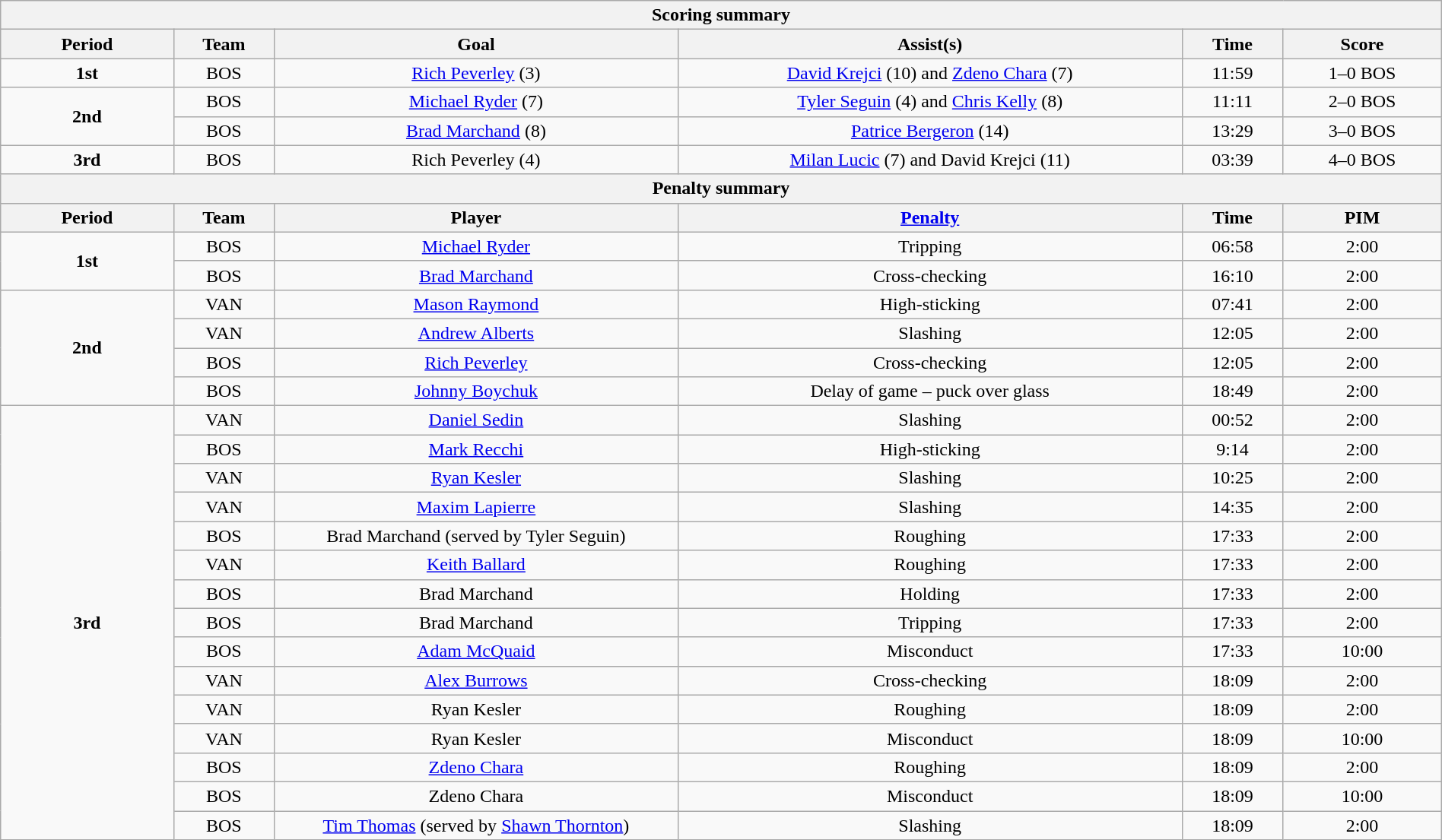<table style="width:100%;" class="wikitable">
<tr>
<th colspan=6>Scoring summary</th>
</tr>
<tr>
<th style="width:12%;">Period</th>
<th style="width:7%;">Team</th>
<th style="width:28%;">Goal</th>
<th style="width:35%;">Assist(s)</th>
<th style="width:7%;">Time</th>
<th style="width:11%;">Score</th>
</tr>
<tr style="text-align:center;">
<td rowspan="1"><strong>1st</strong></td>
<td>BOS</td>
<td><a href='#'>Rich Peverley</a> (3)</td>
<td><a href='#'>David Krejci</a> (10) and <a href='#'>Zdeno Chara</a> (7)</td>
<td>11:59</td>
<td>1–0 BOS</td>
</tr>
<tr style="text-align:center;">
<td rowspan="2"><strong>2nd</strong></td>
<td>BOS</td>
<td><a href='#'>Michael Ryder</a> (7)</td>
<td><a href='#'>Tyler Seguin</a> (4) and <a href='#'>Chris Kelly</a> (8)</td>
<td>11:11</td>
<td>2–0 BOS</td>
</tr>
<tr style="text-align:center;">
<td>BOS</td>
<td><a href='#'>Brad Marchand</a> (8)</td>
<td><a href='#'>Patrice Bergeron</a> (14)</td>
<td>13:29</td>
<td>3–0 BOS</td>
</tr>
<tr style="text-align:center;">
<td rowspan="1"><strong>3rd</strong></td>
<td>BOS</td>
<td>Rich Peverley (4)</td>
<td><a href='#'>Milan Lucic</a> (7) and David Krejci (11)</td>
<td>03:39</td>
<td>4–0 BOS</td>
</tr>
<tr style="text-align:center;">
<th colspan=6>Penalty summary</th>
</tr>
<tr>
<th style="width:12%;">Period</th>
<th style="width:7%;">Team</th>
<th style="width:28%;">Player</th>
<th style="width:35%;"><a href='#'>Penalty</a></th>
<th style="width:7%;">Time</th>
<th style="width:11%;">PIM</th>
</tr>
<tr style="text-align:center;">
<td rowspan="2"><strong>1st</strong></td>
<td>BOS</td>
<td><a href='#'>Michael Ryder</a></td>
<td>Tripping</td>
<td>06:58</td>
<td>2:00</td>
</tr>
<tr style="text-align:center;">
<td>BOS</td>
<td><a href='#'>Brad Marchand</a></td>
<td>Cross-checking</td>
<td>16:10</td>
<td>2:00</td>
</tr>
<tr style="text-align:center;">
<td rowspan="4"><strong>2nd</strong></td>
<td>VAN</td>
<td><a href='#'>Mason Raymond</a></td>
<td>High-sticking</td>
<td>07:41</td>
<td>2:00</td>
</tr>
<tr style="text-align:center;">
<td>VAN</td>
<td><a href='#'>Andrew Alberts</a></td>
<td>Slashing</td>
<td>12:05</td>
<td>2:00</td>
</tr>
<tr style="text-align:center;">
<td>BOS</td>
<td><a href='#'>Rich Peverley</a></td>
<td>Cross-checking</td>
<td>12:05</td>
<td>2:00</td>
</tr>
<tr style="text-align:center;">
<td>BOS</td>
<td><a href='#'>Johnny Boychuk</a></td>
<td>Delay of game – puck over glass</td>
<td>18:49</td>
<td>2:00</td>
</tr>
<tr style="text-align:center;">
<td rowspan="15"><strong>3rd</strong></td>
<td>VAN</td>
<td><a href='#'>Daniel Sedin</a></td>
<td>Slashing</td>
<td>00:52</td>
<td>2:00</td>
</tr>
<tr style="text-align:center;">
<td>BOS</td>
<td><a href='#'>Mark Recchi</a></td>
<td>High-sticking</td>
<td>9:14</td>
<td>2:00</td>
</tr>
<tr style="text-align:center;">
<td>VAN</td>
<td><a href='#'>Ryan Kesler</a></td>
<td>Slashing</td>
<td>10:25</td>
<td>2:00</td>
</tr>
<tr style="text-align:center;">
<td>VAN</td>
<td><a href='#'>Maxim Lapierre</a></td>
<td>Slashing</td>
<td>14:35</td>
<td>2:00</td>
</tr>
<tr style="text-align:center;">
<td>BOS</td>
<td>Brad Marchand (served by Tyler Seguin)</td>
<td>Roughing</td>
<td>17:33</td>
<td>2:00</td>
</tr>
<tr style="text-align:center;">
<td>VAN</td>
<td><a href='#'>Keith Ballard</a></td>
<td>Roughing</td>
<td>17:33</td>
<td>2:00</td>
</tr>
<tr style="text-align:center;">
<td>BOS</td>
<td>Brad Marchand</td>
<td>Holding</td>
<td>17:33</td>
<td>2:00</td>
</tr>
<tr style="text-align:center;">
<td>BOS</td>
<td>Brad Marchand</td>
<td>Tripping</td>
<td>17:33</td>
<td>2:00</td>
</tr>
<tr style="text-align:center;">
<td>BOS</td>
<td><a href='#'>Adam McQuaid</a></td>
<td>Misconduct</td>
<td>17:33</td>
<td>10:00</td>
</tr>
<tr style="text-align:center;">
<td>VAN</td>
<td><a href='#'>Alex Burrows</a></td>
<td>Cross-checking</td>
<td>18:09</td>
<td>2:00</td>
</tr>
<tr style="text-align:center;">
<td>VAN</td>
<td>Ryan Kesler</td>
<td>Roughing</td>
<td>18:09</td>
<td>2:00</td>
</tr>
<tr style="text-align:center;">
<td>VAN</td>
<td>Ryan Kesler</td>
<td>Misconduct</td>
<td>18:09</td>
<td>10:00</td>
</tr>
<tr style="text-align:center;">
<td>BOS</td>
<td><a href='#'>Zdeno Chara</a></td>
<td>Roughing</td>
<td>18:09</td>
<td>2:00</td>
</tr>
<tr style="text-align:center;">
<td>BOS</td>
<td>Zdeno Chara</td>
<td>Misconduct</td>
<td>18:09</td>
<td>10:00</td>
</tr>
<tr style="text-align:center;">
<td>BOS</td>
<td><a href='#'>Tim Thomas</a> (served by <a href='#'>Shawn Thornton</a>)</td>
<td>Slashing</td>
<td>18:09</td>
<td>2:00</td>
</tr>
</table>
